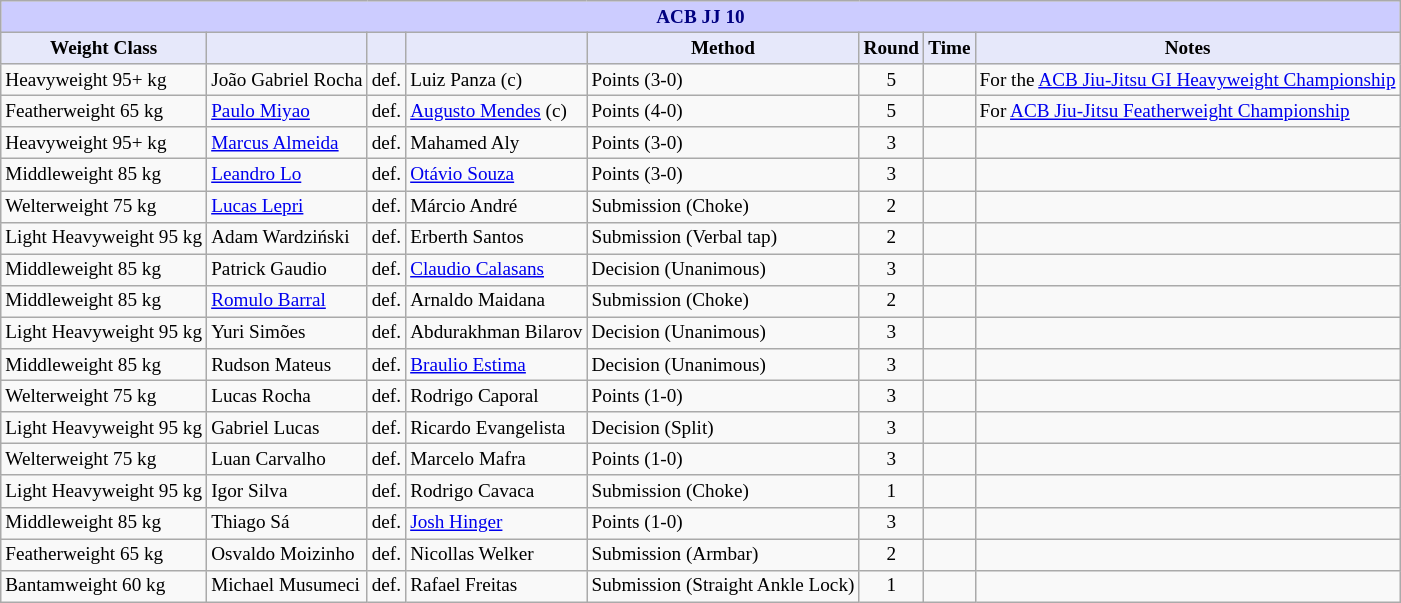<table class="wikitable" style="font-size: 80%;">
<tr>
<th colspan="8" style="background-color: #ccf; color: #000080; text-align: center;"><strong>ACB JJ 10</strong></th>
</tr>
<tr>
<th colspan="1" style="background-color: #E6E8FA; color: #000000; text-align: center;">Weight Class</th>
<th colspan="1" style="background-color: #E6E8FA; color: #000000; text-align: center;"></th>
<th colspan="1" style="background-color: #E6E8FA; color: #000000; text-align: center;"></th>
<th colspan="1" style="background-color: #E6E8FA; color: #000000; text-align: center;"></th>
<th colspan="1" style="background-color: #E6E8FA; color: #000000; text-align: center;">Method</th>
<th colspan="1" style="background-color: #E6E8FA; color: #000000; text-align: center;">Round</th>
<th colspan="1" style="background-color: #E6E8FA; color: #000000; text-align: center;">Time</th>
<th colspan="1" style="background-color: #E6E8FA; color: #000000; text-align: center;">Notes</th>
</tr>
<tr>
<td>Heavyweight 95+ kg</td>
<td> João Gabriel Rocha</td>
<td>def.</td>
<td> Luiz Panza (c)</td>
<td>Points (3-0)</td>
<td align=center>5</td>
<td align=center></td>
<td>For the <a href='#'>ACB Jiu-Jitsu GI Heavyweight Championship</a></td>
</tr>
<tr>
<td>Featherweight 65 kg</td>
<td> <a href='#'>Paulo Miyao</a></td>
<td>def.</td>
<td> <a href='#'>Augusto Mendes</a> (c)</td>
<td>Points (4-0)</td>
<td align=center>5</td>
<td align=center></td>
<td>For <a href='#'>ACB Jiu-Jitsu Featherweight Championship</a></td>
</tr>
<tr>
<td>Heavyweight 95+ kg</td>
<td> <a href='#'>Marcus Almeida</a></td>
<td>def.</td>
<td> Mahamed Aly</td>
<td>Points (3-0)</td>
<td align=center>3</td>
<td align=center></td>
<td></td>
</tr>
<tr>
<td>Middleweight 85 kg</td>
<td> <a href='#'>Leandro Lo</a></td>
<td>def.</td>
<td> <a href='#'>Otávio Souza</a></td>
<td>Points (3-0)</td>
<td align=center>3</td>
<td align=center></td>
<td></td>
</tr>
<tr>
<td>Welterweight 75 kg</td>
<td> <a href='#'>Lucas Lepri</a></td>
<td>def.</td>
<td> Márcio André</td>
<td>Submission (Choke)</td>
<td align=center>2</td>
<td align=center></td>
<td></td>
</tr>
<tr>
<td>Light Heavyweight 95 kg</td>
<td> Adam Wardziński</td>
<td>def.</td>
<td> Erberth Santos</td>
<td>Submission (Verbal tap)</td>
<td align=center>2</td>
<td align=center></td>
<td></td>
</tr>
<tr>
<td>Middleweight 85 kg</td>
<td> Patrick Gaudio</td>
<td>def.</td>
<td> <a href='#'>Claudio Calasans</a></td>
<td>Decision (Unanimous)</td>
<td align=center>3</td>
<td align=center></td>
<td></td>
</tr>
<tr>
<td>Middleweight 85 kg</td>
<td> <a href='#'>Romulo Barral</a></td>
<td>def.</td>
<td> Arnaldo Maidana</td>
<td>Submission (Choke)</td>
<td align=center>2</td>
<td align=center></td>
<td></td>
</tr>
<tr>
<td>Light Heavyweight 95 kg</td>
<td> Yuri Simões</td>
<td>def.</td>
<td> Abdurakhman Bilarov</td>
<td>Decision (Unanimous)</td>
<td align=center>3</td>
<td align=center></td>
<td></td>
</tr>
<tr>
<td>Middleweight 85 kg</td>
<td> Rudson Mateus</td>
<td>def.</td>
<td> <a href='#'>Braulio Estima</a></td>
<td>Decision (Unanimous)</td>
<td align=center>3</td>
<td></td>
<td></td>
</tr>
<tr>
<td>Welterweight 75 kg</td>
<td> Lucas Rocha</td>
<td>def.</td>
<td> Rodrigo Caporal</td>
<td>Points (1-0)</td>
<td align=center>3</td>
<td align=center></td>
<td></td>
</tr>
<tr>
<td>Light Heavyweight 95 kg</td>
<td> Gabriel Lucas</td>
<td>def.</td>
<td> Ricardo Evangelista</td>
<td>Decision (Split)</td>
<td align=center>3</td>
<td align=center></td>
<td></td>
</tr>
<tr>
<td>Welterweight 75 kg</td>
<td> Luan Carvalho</td>
<td>def.</td>
<td> Marcelo Mafra</td>
<td>Points (1-0)</td>
<td align=center>3</td>
<td align=center></td>
<td></td>
</tr>
<tr>
<td>Light Heavyweight 95 kg</td>
<td> Igor Silva</td>
<td>def.</td>
<td> Rodrigo Cavaca</td>
<td>Submission (Choke)</td>
<td align=center>1</td>
<td align=center></td>
<td></td>
</tr>
<tr>
<td>Middleweight 85 kg</td>
<td> Thiago Sá</td>
<td>def.</td>
<td> <a href='#'>Josh Hinger</a></td>
<td>Points (1-0)</td>
<td align=center>3</td>
<td align=center></td>
<td></td>
</tr>
<tr>
<td>Featherweight 65 kg</td>
<td> Osvaldo Moizinho</td>
<td>def.</td>
<td> Nicollas Welker</td>
<td>Submission (Armbar)</td>
<td align=center>2</td>
<td align=center></td>
<td></td>
</tr>
<tr>
<td>Bantamweight 60 kg</td>
<td> Michael Musumeci</td>
<td>def.</td>
<td> Rafael Freitas</td>
<td>Submission (Straight Ankle Lock)</td>
<td align=center>1</td>
<td align=center></td>
<td></td>
</tr>
</table>
